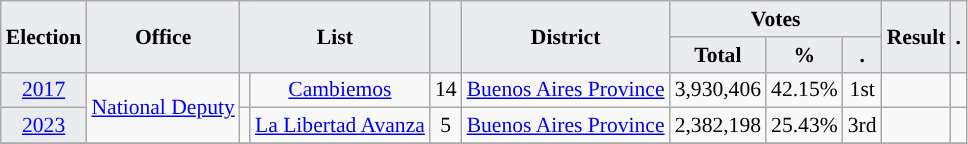<table class="wikitable" style="font-size:90%; text-align:center;">
<tr>
<th style="background-color:#EAECF0;" rowspan=2>Election</th>
<th style="background-color:#EAECF0;" rowspan=2>Office</th>
<th style="background-color:#EAECF0;" colspan=2 rowspan=2>List</th>
<th style="background-color:#EAECF0;" rowspan=2></th>
<th style="background-color:#EAECF0;" rowspan=2>District</th>
<th style="background-color:#EAECF0;" colspan=3>Votes</th>
<th style="background-color:#EAECF0;" rowspan=2>Result</th>
<th style="background-color:#EAECF0;" rowspan=2>.</th>
</tr>
<tr>
<th style="background-color:#EAECF0;">Total</th>
<th style="background-color:#EAECF0;">%</th>
<th style="background-color:#EAECF0;">.</th>
</tr>
<tr>
<td style="background-color:#EAECF0;"><a href='#'>2017</a></td>
<td rowspan=2><a href='#'>National Deputy</a></td>
<td style="background-color:"></td>
<td><a href='#'>Cambiemos</a></td>
<td>14</td>
<td><a href='#'>Buenos Aires Province</a></td>
<td>3,930,406</td>
<td>42.15%</td>
<td>1st</td>
<td></td>
<td></td>
</tr>
<tr>
<td style="background-color:#EAECF0;"><a href='#'>2023</a></td>
<td style="background-color:"></td>
<td><a href='#'>La Libertad Avanza</a></td>
<td>5</td>
<td><a href='#'>Buenos Aires Province</a></td>
<td>2,382,198</td>
<td>25.43%</td>
<td>3rd</td>
<td></td>
<td></td>
</tr>
<tr>
</tr>
</table>
